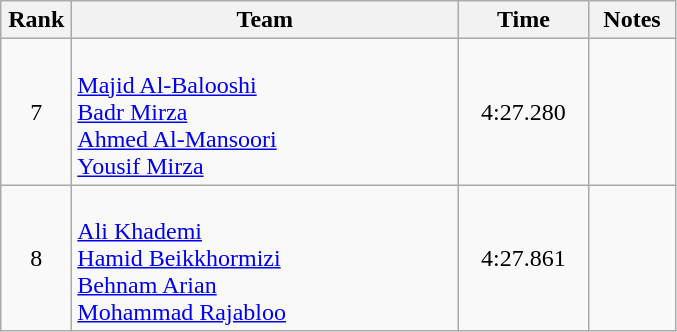<table class=wikitable style="text-align:center">
<tr>
<th width=40>Rank</th>
<th width=250>Team</th>
<th width=80>Time</th>
<th width=50>Notes</th>
</tr>
<tr>
<td>7</td>
<td align=left><br><a href='#'>Majid Al-Balooshi</a><br><a href='#'>Badr Mirza</a><br><a href='#'>Ahmed Al-Mansoori</a><br><a href='#'>Yousif Mirza</a></td>
<td>4:27.280</td>
<td></td>
</tr>
<tr>
<td>8</td>
<td align=left><br><a href='#'>Ali Khademi</a><br><a href='#'>Hamid Beikkhormizi</a><br><a href='#'>Behnam Arian</a><br><a href='#'>Mohammad Rajabloo</a></td>
<td>4:27.861</td>
<td></td>
</tr>
</table>
